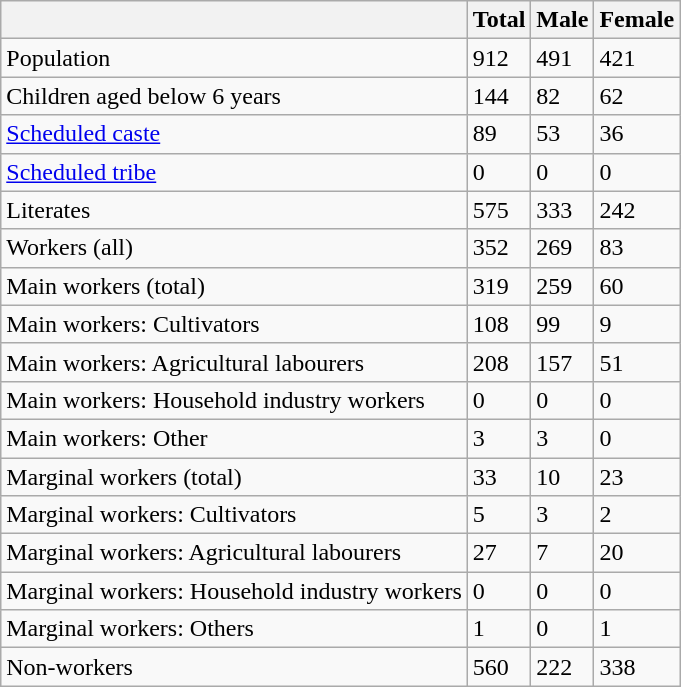<table class="wikitable sortable">
<tr>
<th></th>
<th>Total</th>
<th>Male</th>
<th>Female</th>
</tr>
<tr>
<td>Population</td>
<td>912</td>
<td>491</td>
<td>421</td>
</tr>
<tr>
<td>Children aged below 6 years</td>
<td>144</td>
<td>82</td>
<td>62</td>
</tr>
<tr>
<td><a href='#'>Scheduled caste</a></td>
<td>89</td>
<td>53</td>
<td>36</td>
</tr>
<tr>
<td><a href='#'>Scheduled tribe</a></td>
<td>0</td>
<td>0</td>
<td>0</td>
</tr>
<tr>
<td>Literates</td>
<td>575</td>
<td>333</td>
<td>242</td>
</tr>
<tr>
<td>Workers (all)</td>
<td>352</td>
<td>269</td>
<td>83</td>
</tr>
<tr>
<td>Main workers (total)</td>
<td>319</td>
<td>259</td>
<td>60</td>
</tr>
<tr>
<td>Main workers: Cultivators</td>
<td>108</td>
<td>99</td>
<td>9</td>
</tr>
<tr>
<td>Main workers: Agricultural labourers</td>
<td>208</td>
<td>157</td>
<td>51</td>
</tr>
<tr>
<td>Main workers: Household industry workers</td>
<td>0</td>
<td>0</td>
<td>0</td>
</tr>
<tr>
<td>Main workers: Other</td>
<td>3</td>
<td>3</td>
<td>0</td>
</tr>
<tr>
<td>Marginal workers (total)</td>
<td>33</td>
<td>10</td>
<td>23</td>
</tr>
<tr>
<td>Marginal workers: Cultivators</td>
<td>5</td>
<td>3</td>
<td>2</td>
</tr>
<tr>
<td>Marginal workers: Agricultural labourers</td>
<td>27</td>
<td>7</td>
<td>20</td>
</tr>
<tr>
<td>Marginal workers: Household industry workers</td>
<td>0</td>
<td>0</td>
<td>0</td>
</tr>
<tr>
<td>Marginal workers: Others</td>
<td>1</td>
<td>0</td>
<td>1</td>
</tr>
<tr>
<td>Non-workers</td>
<td>560</td>
<td>222</td>
<td>338</td>
</tr>
</table>
